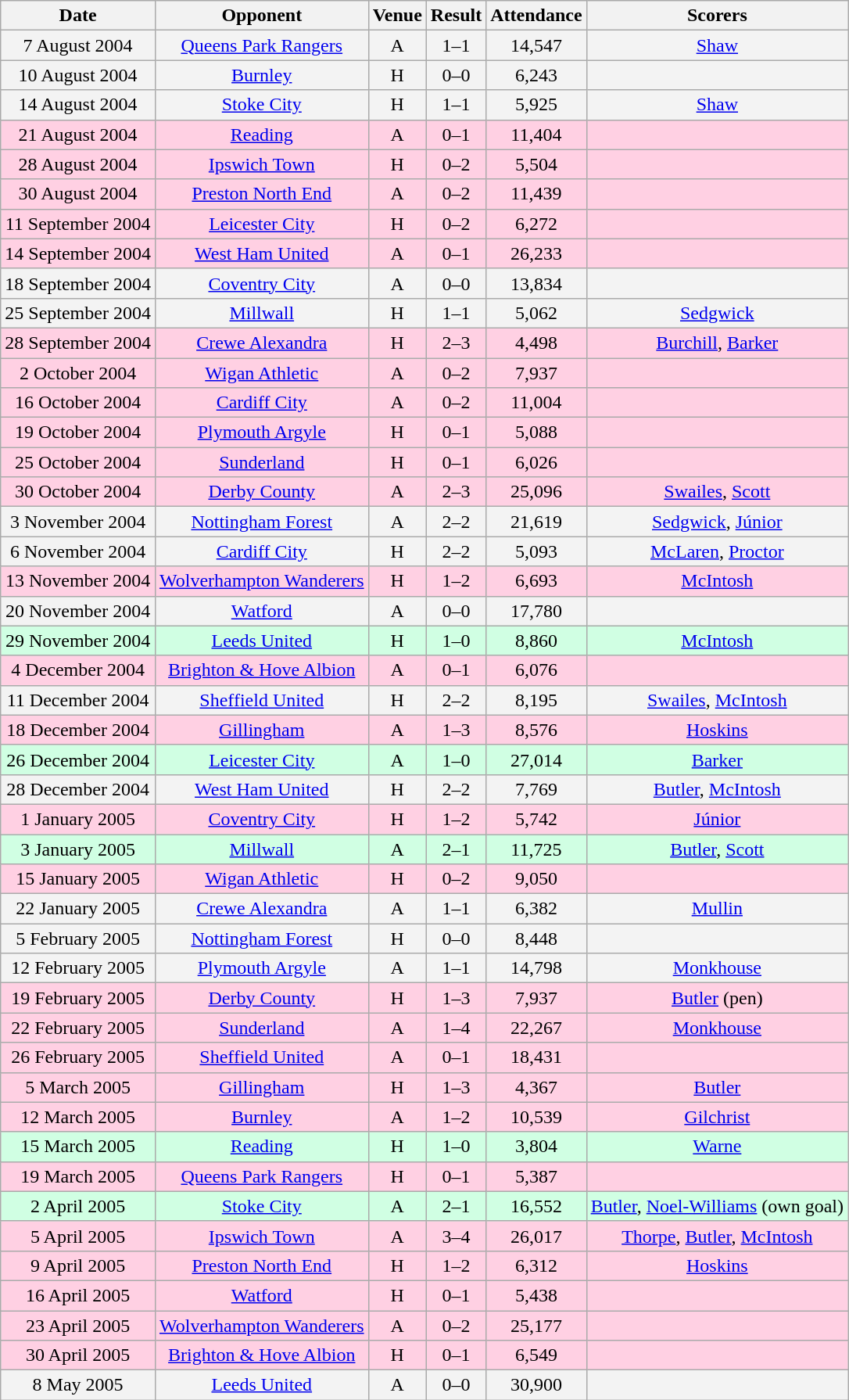<table class="wikitable sortable" style="font-size:100%; text-align:center">
<tr>
<th>Date</th>
<th>Opponent</th>
<th>Venue</th>
<th>Result</th>
<th>Attendance</th>
<th>Scorers</th>
</tr>
<tr style="background-color: #f3f3f3;">
<td>7 August 2004</td>
<td><a href='#'>Queens Park Rangers</a></td>
<td>A</td>
<td>1–1</td>
<td>14,547</td>
<td><a href='#'>Shaw</a></td>
</tr>
<tr style="background-color: #f3f3f3;">
<td>10 August 2004</td>
<td><a href='#'>Burnley</a></td>
<td>H</td>
<td>0–0</td>
<td>6,243</td>
<td></td>
</tr>
<tr style="background-color: #f3f3f3;">
<td>14 August 2004</td>
<td><a href='#'>Stoke City</a></td>
<td>H</td>
<td>1–1</td>
<td>5,925</td>
<td><a href='#'>Shaw</a></td>
</tr>
<tr style="background-color: #ffd0e3;">
<td>21 August 2004</td>
<td><a href='#'>Reading</a></td>
<td>A</td>
<td>0–1</td>
<td>11,404</td>
<td></td>
</tr>
<tr style="background-color: #ffd0e3;">
<td>28 August 2004</td>
<td><a href='#'>Ipswich Town</a></td>
<td>H</td>
<td>0–2</td>
<td>5,504</td>
<td></td>
</tr>
<tr style="background-color: #ffd0e3;">
<td>30 August 2004</td>
<td><a href='#'>Preston North End</a></td>
<td>A</td>
<td>0–2</td>
<td>11,439</td>
<td></td>
</tr>
<tr style="background-color: #ffd0e3;">
<td>11 September 2004</td>
<td><a href='#'>Leicester City</a></td>
<td>H</td>
<td>0–2</td>
<td>6,272</td>
<td></td>
</tr>
<tr style="background-color: #ffd0e3;">
<td>14 September 2004</td>
<td><a href='#'>West Ham United</a></td>
<td>A</td>
<td>0–1</td>
<td>26,233</td>
<td></td>
</tr>
<tr style="background-color: #f3f3f3;">
<td>18 September 2004</td>
<td><a href='#'>Coventry City</a></td>
<td>A</td>
<td>0–0</td>
<td>13,834</td>
<td></td>
</tr>
<tr style="background-color: #f3f3f3;">
<td>25 September 2004</td>
<td><a href='#'>Millwall</a></td>
<td>H</td>
<td>1–1</td>
<td>5,062</td>
<td><a href='#'>Sedgwick</a></td>
</tr>
<tr style="background-color: #ffd0e3;">
<td>28 September 2004</td>
<td><a href='#'>Crewe Alexandra</a></td>
<td>H</td>
<td>2–3</td>
<td>4,498</td>
<td><a href='#'>Burchill</a>, <a href='#'>Barker</a></td>
</tr>
<tr style="background-color: #ffd0e3;">
<td>2 October 2004</td>
<td><a href='#'>Wigan Athletic</a></td>
<td>A</td>
<td>0–2</td>
<td>7,937</td>
<td></td>
</tr>
<tr style="background-color: #ffd0e3;">
<td>16 October 2004</td>
<td><a href='#'>Cardiff City</a></td>
<td>A</td>
<td>0–2</td>
<td>11,004</td>
<td></td>
</tr>
<tr style="background-color: #ffd0e3;">
<td>19 October 2004</td>
<td><a href='#'>Plymouth Argyle</a></td>
<td>H</td>
<td>0–1</td>
<td>5,088</td>
<td></td>
</tr>
<tr style="background-color: #ffd0e3;">
<td>25 October 2004</td>
<td><a href='#'>Sunderland</a></td>
<td>H</td>
<td>0–1</td>
<td>6,026</td>
<td></td>
</tr>
<tr style="background-color: #ffd0e3;">
<td>30 October 2004</td>
<td><a href='#'>Derby County</a></td>
<td>A</td>
<td>2–3</td>
<td>25,096</td>
<td><a href='#'>Swailes</a>, <a href='#'>Scott</a></td>
</tr>
<tr style="background-color: #f3f3f3;">
<td>3 November 2004</td>
<td><a href='#'>Nottingham Forest</a></td>
<td>A</td>
<td>2–2</td>
<td>21,619</td>
<td><a href='#'>Sedgwick</a>, <a href='#'>Júnior</a></td>
</tr>
<tr style="background-color: #f3f3f3;">
<td>6 November 2004</td>
<td><a href='#'>Cardiff City</a></td>
<td>H</td>
<td>2–2</td>
<td>5,093</td>
<td><a href='#'>McLaren</a>, <a href='#'>Proctor</a></td>
</tr>
<tr style="background-color: #ffd0e3;">
<td>13 November 2004</td>
<td><a href='#'>Wolverhampton Wanderers</a></td>
<td>H</td>
<td>1–2</td>
<td>6,693</td>
<td><a href='#'>McIntosh</a></td>
</tr>
<tr style="background-color: #f3f3f3;">
<td>20 November 2004</td>
<td><a href='#'>Watford</a></td>
<td>A</td>
<td>0–0</td>
<td>17,780</td>
<td></td>
</tr>
<tr style="background-color: #d0ffe3;">
<td>29 November 2004</td>
<td><a href='#'>Leeds United</a></td>
<td>H</td>
<td>1–0</td>
<td>8,860</td>
<td><a href='#'>McIntosh</a></td>
</tr>
<tr style="background-color: #ffd0e3;">
<td>4 December 2004</td>
<td><a href='#'>Brighton & Hove Albion</a></td>
<td>A</td>
<td>0–1</td>
<td>6,076</td>
<td></td>
</tr>
<tr style="background-color: #f3f3f3;">
<td>11 December 2004</td>
<td><a href='#'>Sheffield United</a></td>
<td>H</td>
<td>2–2</td>
<td>8,195</td>
<td><a href='#'>Swailes</a>, <a href='#'>McIntosh</a></td>
</tr>
<tr style="background-color: #ffd0e3;">
<td>18 December 2004</td>
<td><a href='#'>Gillingham</a></td>
<td>A</td>
<td>1–3</td>
<td>8,576</td>
<td><a href='#'>Hoskins</a></td>
</tr>
<tr style="background-color: #d0ffe3;">
<td>26 December 2004</td>
<td><a href='#'>Leicester City</a></td>
<td>A</td>
<td>1–0</td>
<td>27,014</td>
<td><a href='#'>Barker</a></td>
</tr>
<tr style="background-color: #f3f3f3;">
<td>28 December 2004</td>
<td><a href='#'>West Ham United</a></td>
<td>H</td>
<td>2–2</td>
<td>7,769</td>
<td><a href='#'>Butler</a>, <a href='#'>McIntosh</a></td>
</tr>
<tr style="background-color: #ffd0e3;">
<td>1 January 2005</td>
<td><a href='#'>Coventry City</a></td>
<td>H</td>
<td>1–2</td>
<td>5,742</td>
<td><a href='#'>Júnior</a></td>
</tr>
<tr style="background-color: #d0ffe3;">
<td>3 January 2005</td>
<td><a href='#'>Millwall</a></td>
<td>A</td>
<td>2–1</td>
<td>11,725</td>
<td><a href='#'>Butler</a>, <a href='#'>Scott</a></td>
</tr>
<tr style="background-color: #ffd0e3;">
<td>15 January 2005</td>
<td><a href='#'>Wigan Athletic</a></td>
<td>H</td>
<td>0–2</td>
<td>9,050</td>
<td></td>
</tr>
<tr style="background-color: #f3f3f3;">
<td>22 January 2005</td>
<td><a href='#'>Crewe Alexandra</a></td>
<td>A</td>
<td>1–1</td>
<td>6,382</td>
<td><a href='#'>Mullin</a></td>
</tr>
<tr style="background-color: #f3f3f3;">
<td>5 February 2005</td>
<td><a href='#'>Nottingham Forest</a></td>
<td>H</td>
<td>0–0</td>
<td>8,448</td>
<td></td>
</tr>
<tr style="background-color: #f3f3f3;">
<td>12 February 2005</td>
<td><a href='#'>Plymouth Argyle</a></td>
<td>A</td>
<td>1–1</td>
<td>14,798</td>
<td><a href='#'>Monkhouse</a></td>
</tr>
<tr style="background-color: #ffd0e3;">
<td>19 February 2005</td>
<td><a href='#'>Derby County</a></td>
<td>H</td>
<td>1–3</td>
<td>7,937</td>
<td><a href='#'>Butler</a> (pen)</td>
</tr>
<tr style="background-color: #ffd0e3;">
<td>22 February 2005</td>
<td><a href='#'>Sunderland</a></td>
<td>A</td>
<td>1–4</td>
<td>22,267</td>
<td><a href='#'>Monkhouse</a></td>
</tr>
<tr style="background-color: #ffd0e3;">
<td>26 February 2005</td>
<td><a href='#'>Sheffield United</a></td>
<td>A</td>
<td>0–1</td>
<td>18,431</td>
<td></td>
</tr>
<tr style="background-color: #ffd0e3;">
<td>5 March 2005</td>
<td><a href='#'>Gillingham</a></td>
<td>H</td>
<td>1–3</td>
<td>4,367</td>
<td><a href='#'>Butler</a></td>
</tr>
<tr style="background-color: #ffd0e3;">
<td>12 March 2005</td>
<td><a href='#'>Burnley</a></td>
<td>A</td>
<td>1–2</td>
<td>10,539</td>
<td><a href='#'>Gilchrist</a></td>
</tr>
<tr style="background-color: #d0ffe3;">
<td>15 March 2005</td>
<td><a href='#'>Reading</a></td>
<td>H</td>
<td>1–0</td>
<td>3,804</td>
<td><a href='#'>Warne</a></td>
</tr>
<tr style="background-color: #ffd0e3;">
<td>19 March 2005</td>
<td><a href='#'>Queens Park Rangers</a></td>
<td>H</td>
<td>0–1</td>
<td>5,387</td>
<td></td>
</tr>
<tr style="background-color: #d0ffe3;">
<td>2 April 2005</td>
<td><a href='#'>Stoke City</a></td>
<td>A</td>
<td>2–1</td>
<td>16,552</td>
<td><a href='#'>Butler</a>, <a href='#'>Noel-Williams</a> (own goal)</td>
</tr>
<tr style="background-color: #ffd0e3;">
<td>5 April 2005</td>
<td><a href='#'>Ipswich Town</a></td>
<td>A</td>
<td>3–4</td>
<td>26,017</td>
<td><a href='#'>Thorpe</a>, <a href='#'>Butler</a>, <a href='#'>McIntosh</a></td>
</tr>
<tr style="background-color: #ffd0e3;">
<td>9 April 2005</td>
<td><a href='#'>Preston North End</a></td>
<td>H</td>
<td>1–2</td>
<td>6,312</td>
<td><a href='#'>Hoskins</a></td>
</tr>
<tr style="background-color: #ffd0e3;">
<td>16 April 2005</td>
<td><a href='#'>Watford</a></td>
<td>H</td>
<td>0–1</td>
<td>5,438</td>
<td></td>
</tr>
<tr style="background-color: #ffd0e3;">
<td>23 April 2005</td>
<td><a href='#'>Wolverhampton Wanderers</a></td>
<td>A</td>
<td>0–2</td>
<td>25,177</td>
<td></td>
</tr>
<tr style="background-color: #ffd0e3;">
<td>30 April 2005</td>
<td><a href='#'>Brighton & Hove Albion</a></td>
<td>H</td>
<td>0–1</td>
<td>6,549</td>
<td></td>
</tr>
<tr style="background-color: #f3f3f3;">
<td>8 May 2005</td>
<td><a href='#'>Leeds United</a></td>
<td>A</td>
<td>0–0</td>
<td>30,900</td>
<td></td>
</tr>
</table>
